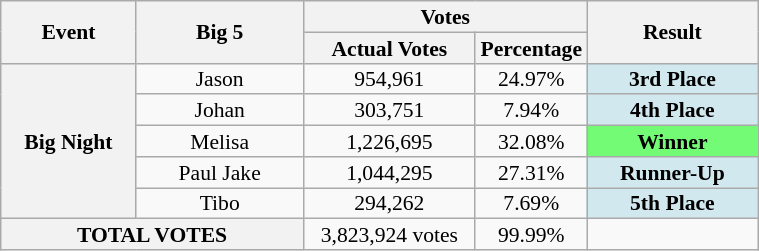<table class="wikitable" style="text-align:center; font-size:90%; line-height:14px;" width="40%">
<tr>
<th rowspan=2 width="20%">Event</th>
<th rowspan=2 width="25%">Big 5</th>
<th colspan=2 width="30%">Votes</th>
<th rowspan=2 width="30%">Result</th>
</tr>
<tr>
<th width="25%">Actual Votes</th>
<th width="05%">Percentage</th>
</tr>
<tr>
<th rowspan=5>Big Night</th>
<td>Jason</td>
<td>954,961</td>
<td>24.97%</td>
<td align="center" bgcolor="#D1E8EF"><strong>3rd Place</strong></td>
</tr>
<tr>
<td>Johan</td>
<td>303,751</td>
<td>7.94%</td>
<td align="center" bgcolor="#D1E8EF"><strong>4th Place</strong></td>
</tr>
<tr>
<td>Melisa</td>
<td>1,226,695</td>
<td>32.08%</td>
<td align="center" bgcolor="#73FB76"><strong>Winner</strong></td>
</tr>
<tr>
<td>Paul Jake</td>
<td>1,044,295</td>
<td>27.31%</td>
<td align="center" bgcolor="#D1E8EF"><strong>Runner-Up </strong></td>
</tr>
<tr>
<td>Tibo</td>
<td>294,262</td>
<td>7.69%</td>
<td align="center" bgcolor="#D1E8EF"><strong>5th Place</strong></td>
</tr>
<tr>
<th colspan=2>TOTAL VOTES</th>
<td>3,823,924 votes</td>
<td>99.99%</td>
<td></td>
</tr>
</table>
